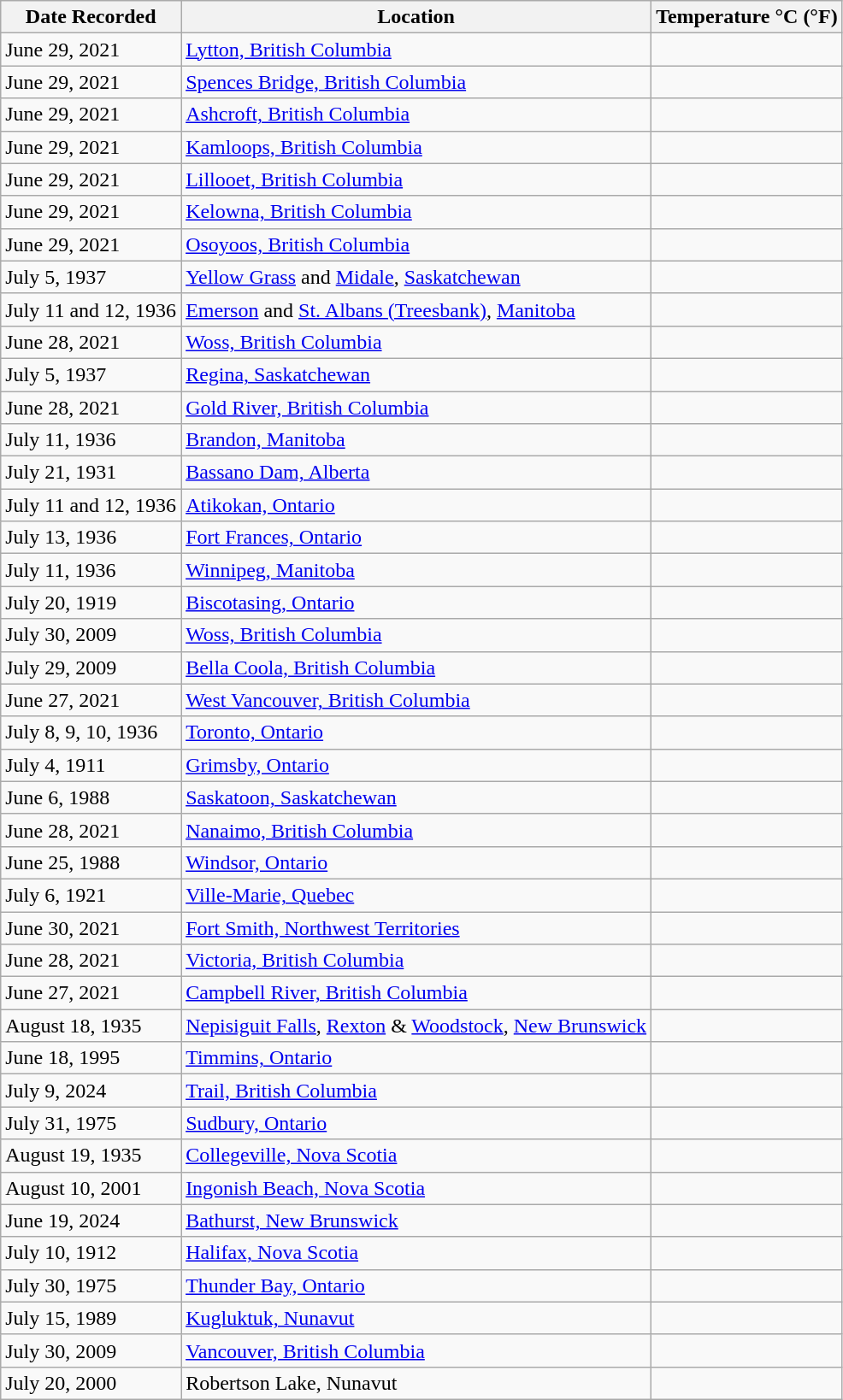<table class="wikitable">
<tr>
<th>Date Recorded</th>
<th>Location</th>
<th>Temperature °C (°F)</th>
</tr>
<tr>
<td>June 29, 2021</td>
<td><a href='#'>Lytton, British Columbia</a></td>
<td></td>
</tr>
<tr>
<td>June 29, 2021</td>
<td><a href='#'>Spences Bridge, British Columbia</a></td>
<td></td>
</tr>
<tr>
<td>June 29, 2021</td>
<td><a href='#'>Ashcroft, British Columbia</a></td>
<td></td>
</tr>
<tr>
<td>June 29, 2021</td>
<td><a href='#'>Kamloops, British Columbia</a></td>
<td></td>
</tr>
<tr>
<td>June 29, 2021</td>
<td><a href='#'>Lillooet, British Columbia</a></td>
<td></td>
</tr>
<tr>
<td>June 29, 2021</td>
<td><a href='#'>Kelowna, British Columbia</a></td>
<td></td>
</tr>
<tr>
<td>June 29, 2021</td>
<td><a href='#'>Osoyoos, British Columbia</a></td>
<td></td>
</tr>
<tr>
<td>July 5, 1937</td>
<td><a href='#'>Yellow Grass</a> and <a href='#'>Midale</a>, <a href='#'>Saskatchewan</a></td>
<td></td>
</tr>
<tr>
<td>July 11 and 12, 1936</td>
<td><a href='#'>Emerson</a> and <a href='#'>St. Albans (Treesbank)</a>, <a href='#'>Manitoba</a></td>
<td></td>
</tr>
<tr>
<td>June 28, 2021</td>
<td><a href='#'>Woss, British Columbia</a></td>
<td></td>
</tr>
<tr>
<td>July 5, 1937</td>
<td><a href='#'>Regina, Saskatchewan</a></td>
<td></td>
</tr>
<tr>
<td>June 28, 2021</td>
<td><a href='#'>Gold River, British Columbia</a></td>
<td></td>
</tr>
<tr>
<td>July 11, 1936</td>
<td><a href='#'>Brandon, Manitoba</a></td>
<td></td>
</tr>
<tr>
<td>July 21, 1931</td>
<td><a href='#'>Bassano Dam, Alberta</a></td>
<td></td>
</tr>
<tr>
<td>July 11 and 12, 1936</td>
<td><a href='#'>Atikokan, Ontario</a></td>
<td></td>
</tr>
<tr>
<td>July 13, 1936</td>
<td><a href='#'>Fort Frances, Ontario</a></td>
<td></td>
</tr>
<tr>
<td>July 11, 1936</td>
<td><a href='#'>Winnipeg, Manitoba</a></td>
<td></td>
</tr>
<tr>
<td>July 20, 1919</td>
<td><a href='#'>Biscotasing, Ontario</a></td>
<td></td>
</tr>
<tr>
<td>July 30, 2009</td>
<td><a href='#'>Woss, British Columbia</a></td>
<td></td>
</tr>
<tr>
<td>July 29, 2009</td>
<td><a href='#'>Bella Coola, British Columbia</a></td>
<td></td>
</tr>
<tr>
<td>June 27, 2021</td>
<td><a href='#'>West Vancouver, British Columbia</a></td>
<td></td>
</tr>
<tr>
<td>July 8, 9, 10, 1936</td>
<td><a href='#'>Toronto, Ontario</a></td>
<td></td>
</tr>
<tr>
<td>July 4, 1911</td>
<td><a href='#'>Grimsby, Ontario</a></td>
<td></td>
</tr>
<tr>
<td>June 6, 1988</td>
<td><a href='#'>Saskatoon, Saskatchewan</a></td>
<td></td>
</tr>
<tr>
<td>June 28, 2021</td>
<td><a href='#'>Nanaimo, British Columbia</a></td>
<td></td>
</tr>
<tr>
<td>June 25, 1988</td>
<td><a href='#'>Windsor, Ontario</a></td>
<td></td>
</tr>
<tr>
<td>July 6, 1921</td>
<td><a href='#'>Ville-Marie, Quebec</a></td>
<td></td>
</tr>
<tr>
<td>June 30, 2021</td>
<td><a href='#'>Fort Smith, Northwest Territories</a></td>
<td></td>
</tr>
<tr>
<td>June 28, 2021</td>
<td><a href='#'>Victoria, British Columbia</a></td>
<td></td>
</tr>
<tr>
<td>June 27, 2021</td>
<td><a href='#'>Campbell River, British Columbia</a></td>
<td></td>
</tr>
<tr>
<td>August 18, 1935</td>
<td><a href='#'>Nepisiguit Falls</a>, <a href='#'>Rexton</a> & <a href='#'>Woodstock</a>, <a href='#'>New Brunswick</a></td>
<td></td>
</tr>
<tr>
<td>June 18, 1995</td>
<td><a href='#'>Timmins, Ontario</a></td>
<td></td>
</tr>
<tr>
<td>July 9, 2024</td>
<td><a href='#'>Trail, British Columbia</a></td>
<td></td>
</tr>
<tr>
<td>July 31, 1975</td>
<td><a href='#'>Sudbury, Ontario</a></td>
<td></td>
</tr>
<tr>
<td>August 19, 1935</td>
<td><a href='#'>Collegeville, Nova Scotia</a></td>
<td></td>
</tr>
<tr>
<td>August 10, 2001</td>
<td><a href='#'>Ingonish Beach, Nova Scotia</a></td>
<td></td>
</tr>
<tr>
<td>June 19, 2024</td>
<td><a href='#'>Bathurst, New Brunswick</a></td>
<td></td>
</tr>
<tr>
<td>July 10, 1912</td>
<td><a href='#'>Halifax, Nova Scotia</a></td>
<td></td>
</tr>
<tr>
<td>July 30, 1975</td>
<td><a href='#'>Thunder Bay, Ontario</a></td>
<td></td>
</tr>
<tr>
<td>July 15, 1989</td>
<td><a href='#'>Kugluktuk, Nunavut</a></td>
<td></td>
</tr>
<tr>
<td>July 30, 2009</td>
<td><a href='#'>Vancouver, British Columbia</a></td>
<td></td>
</tr>
<tr>
<td>July 20, 2000</td>
<td>Robertson Lake, Nunavut</td>
<td></td>
</tr>
</table>
